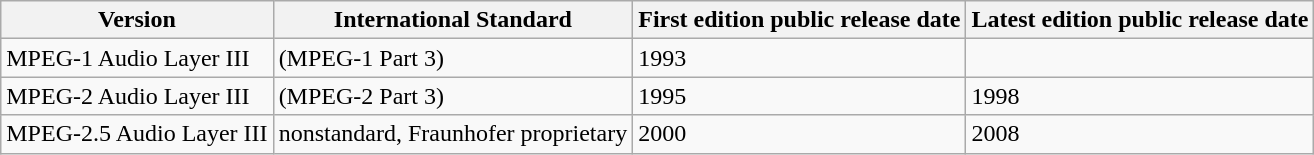<table class="wikitable sortable">
<tr>
<th>Version</th>
<th>International Standard</th>
<th>First edition public release date</th>
<th>Latest edition public release date</th>
</tr>
<tr>
<td>MPEG-1 Audio Layer III</td>
<td>  (MPEG-1 Part 3)</td>
<td>1993</td>
<td></td>
</tr>
<tr>
<td>MPEG-2 Audio Layer III</td>
<td>  (MPEG-2 Part 3)</td>
<td>1995</td>
<td>1998</td>
</tr>
<tr>
<td>MPEG-2.5 Audio Layer III</td>
<td>nonstandard, Fraunhofer proprietary</td>
<td>2000</td>
<td>2008</td>
</tr>
</table>
